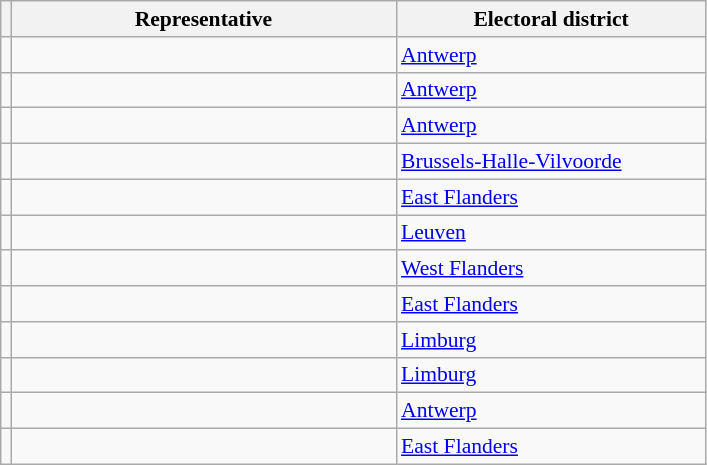<table class="sortable wikitable" style="text-align:left; font-size:90%">
<tr>
<th></th>
<th width="250">Representative</th>
<th width="200">Electoral district</th>
</tr>
<tr>
<td></td>
<td align=left></td>
<td><a href='#'>Antwerp</a></td>
</tr>
<tr>
<td></td>
<td align=left></td>
<td><a href='#'>Antwerp</a></td>
</tr>
<tr>
<td></td>
<td align=left></td>
<td><a href='#'>Antwerp</a></td>
</tr>
<tr>
<td></td>
<td align=left></td>
<td><a href='#'>Brussels-Halle-Vilvoorde</a></td>
</tr>
<tr>
<td></td>
<td align=left></td>
<td><a href='#'>East Flanders</a></td>
</tr>
<tr>
<td></td>
<td align=left></td>
<td><a href='#'>Leuven</a></td>
</tr>
<tr>
<td></td>
<td align=left></td>
<td><a href='#'>West Flanders</a></td>
</tr>
<tr>
<td></td>
<td align=left></td>
<td><a href='#'>East Flanders</a></td>
</tr>
<tr>
<td></td>
<td align=left></td>
<td><a href='#'>Limburg</a></td>
</tr>
<tr>
<td></td>
<td align=left></td>
<td><a href='#'>Limburg</a></td>
</tr>
<tr>
<td></td>
<td align=left></td>
<td><a href='#'>Antwerp</a></td>
</tr>
<tr>
<td></td>
<td align=left></td>
<td><a href='#'>East Flanders</a></td>
</tr>
</table>
